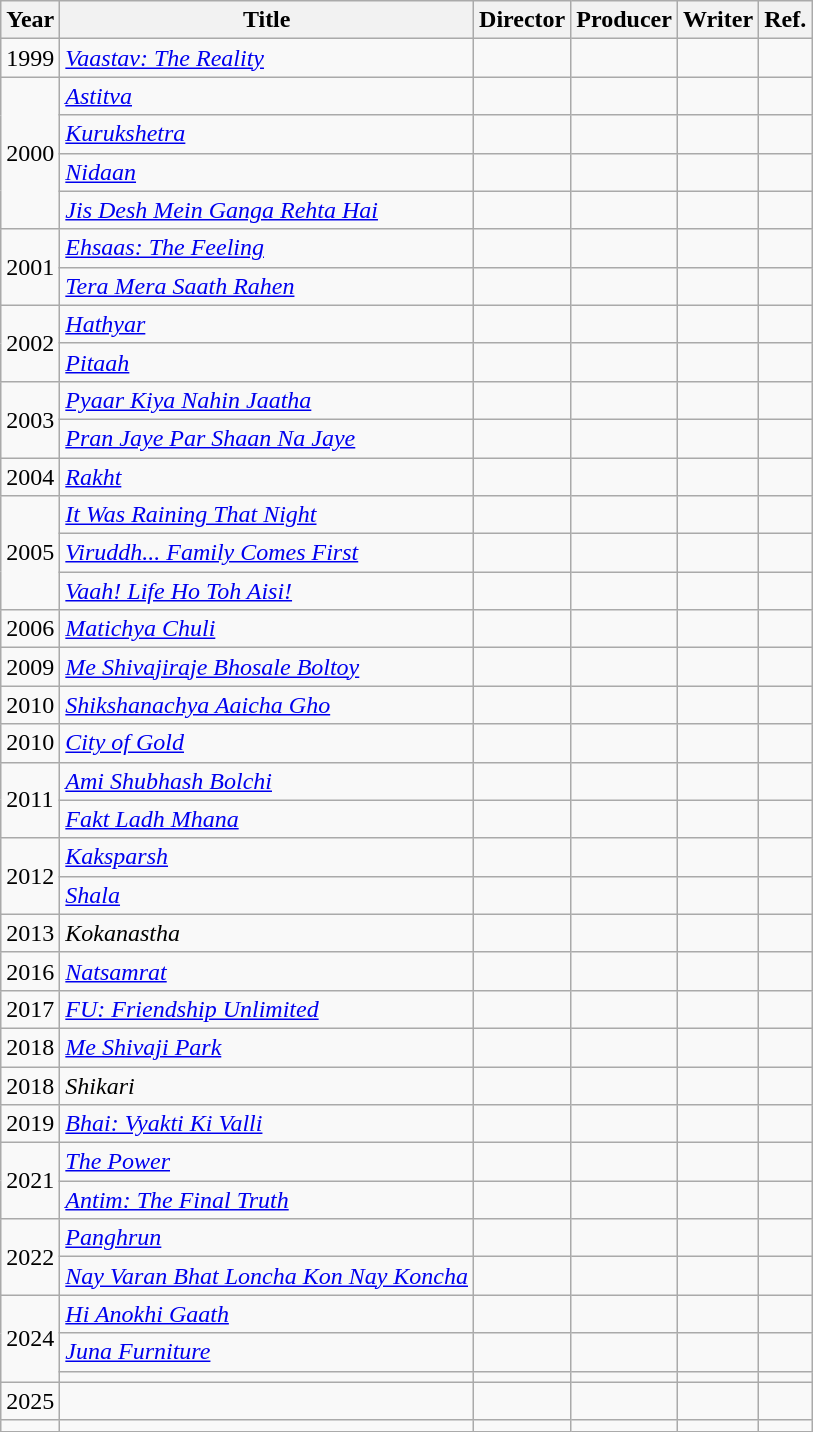<table class="wikitable sortable">
<tr>
<th>Year</th>
<th>Title</th>
<th>Director</th>
<th>Producer</th>
<th>Writer</th>
<th>Ref.</th>
</tr>
<tr>
<td>1999</td>
<td><em><a href='#'>Vaastav: The Reality</a></em></td>
<td></td>
<td></td>
<td></td>
<td></td>
</tr>
<tr>
<td rowspan="4">2000</td>
<td><em><a href='#'>Astitva</a></em></td>
<td></td>
<td></td>
<td></td>
<td></td>
</tr>
<tr>
<td><a href='#'><em>Kurukshetra</em></a></td>
<td></td>
<td></td>
<td></td>
<td></td>
</tr>
<tr>
<td><em><a href='#'>Nidaan</a></em></td>
<td></td>
<td></td>
<td></td>
<td></td>
</tr>
<tr>
<td><em><a href='#'>Jis Desh Mein Ganga Rehta Hai</a></em></td>
<td></td>
<td></td>
<td></td>
<td></td>
</tr>
<tr>
<td rowspan="2">2001</td>
<td><em><a href='#'>Ehsaas: The Feeling</a></em></td>
<td></td>
<td></td>
<td></td>
<td></td>
</tr>
<tr>
<td><em><a href='#'>Tera Mera Saath Rahen</a></em></td>
<td></td>
<td></td>
<td></td>
<td></td>
</tr>
<tr>
<td rowspan="2">2002</td>
<td><a href='#'><em>Hathyar</em></a></td>
<td></td>
<td></td>
<td></td>
<td></td>
</tr>
<tr>
<td><em><a href='#'>Pitaah</a></em></td>
<td></td>
<td></td>
<td></td>
<td></td>
</tr>
<tr>
<td rowspan="2">2003</td>
<td><em><a href='#'>Pyaar Kiya Nahin Jaatha</a></em></td>
<td></td>
<td></td>
<td></td>
<td></td>
</tr>
<tr>
<td><em><a href='#'>Pran Jaye Par Shaan Na Jaye</a></em></td>
<td></td>
<td></td>
<td></td>
<td></td>
</tr>
<tr>
<td>2004</td>
<td><em><a href='#'>Rakht</a></em></td>
<td></td>
<td></td>
<td></td>
<td></td>
</tr>
<tr>
<td rowspan="3">2005</td>
<td><em><a href='#'>It Was Raining That Night</a></em></td>
<td></td>
<td></td>
<td></td>
<td></td>
</tr>
<tr>
<td><em><a href='#'>Viruddh... Family Comes First</a></em></td>
<td></td>
<td></td>
<td></td>
<td></td>
</tr>
<tr>
<td><em><a href='#'>Vaah! Life Ho Toh Aisi!</a></em></td>
<td></td>
<td></td>
<td></td>
<td></td>
</tr>
<tr>
<td>2006</td>
<td><em><a href='#'>Matichya Chuli</a></em></td>
<td></td>
<td></td>
<td></td>
<td></td>
</tr>
<tr>
<td>2009</td>
<td><em><a href='#'>Me Shivajiraje Bhosale Boltoy</a></em></td>
<td></td>
<td></td>
<td></td>
<td></td>
</tr>
<tr>
<td>2010</td>
<td><em><a href='#'>Shikshanachya Aaicha Gho</a></em></td>
<td></td>
<td></td>
<td></td>
<td></td>
</tr>
<tr>
<td>2010</td>
<td><a href='#'><em>City of Gold</em></a></td>
<td></td>
<td></td>
<td></td>
<td></td>
</tr>
<tr>
<td rowspan="2">2011</td>
<td><em><a href='#'>Ami Shubhash Bolchi</a></em></td>
<td></td>
<td></td>
<td></td>
<td></td>
</tr>
<tr>
<td><em><a href='#'>Fakt Ladh Mhana</a></em></td>
<td></td>
<td></td>
<td></td>
<td></td>
</tr>
<tr>
<td rowspan="2">2012</td>
<td><em><a href='#'>Kaksparsh</a></em></td>
<td></td>
<td></td>
<td></td>
<td></td>
</tr>
<tr>
<td><em><a href='#'>Shala</a></em></td>
<td></td>
<td></td>
<td></td>
<td></td>
</tr>
<tr>
<td>2013</td>
<td><em>Kokanastha</em></td>
<td></td>
<td></td>
<td><br></td>
</tr>
<tr>
<td>2016</td>
<td><em><a href='#'>Natsamrat</a></em></td>
<td></td>
<td></td>
<td></td>
<td></td>
</tr>
<tr>
<td>2017</td>
<td><em><a href='#'>FU: Friendship Unlimited</a></em></td>
<td></td>
<td></td>
<td></td>
<td></td>
</tr>
<tr>
<td>2018</td>
<td><em><a href='#'>Me Shivaji Park</a></em></td>
<td></td>
<td></td>
<td></td>
<td></td>
</tr>
<tr>
<td>2018</td>
<td><em>Shikari</em></td>
<td></td>
<td></td>
<td></td>
<td></td>
</tr>
<tr>
<td>2019</td>
<td><em><a href='#'>Bhai: Vyakti Ki Valli</a></em></td>
<td></td>
<td></td>
<td></td>
<td></td>
</tr>
<tr>
<td rowspan="2">2021</td>
<td><a href='#'><em>The Power</em></a></td>
<td></td>
<td></td>
<td></td>
<td></td>
</tr>
<tr>
<td><em><a href='#'>Antim: The Final Truth</a></em></td>
<td></td>
<td></td>
<td></td>
<td></td>
</tr>
<tr>
<td rowspan="2">2022</td>
<td><em><a href='#'>Panghrun</a></em></td>
<td></td>
<td></td>
<td></td>
<td></td>
</tr>
<tr>
<td><em><a href='#'>Nay Varan Bhat Loncha Kon Nay Koncha</a></em></td>
<td></td>
<td></td>
<td></td>
<td></td>
</tr>
<tr>
<td rowspan="3">2024</td>
<td><em><a href='#'>Hi Anokhi Gaath</a></em></td>
<td></td>
<td></td>
<td></td>
<td></td>
</tr>
<tr>
<td><em><a href='#'>Juna Furniture</a></em></td>
<td></td>
<td></td>
<td></td>
<td></td>
</tr>
<tr>
<td></td>
<td></td>
<td></td>
<td></td>
<td></td>
</tr>
<tr>
<td>2025</td>
<td></td>
<td></td>
<td></td>
<td></td>
<td></td>
</tr>
<tr>
<td></td>
<td></td>
<td></td>
<td></td>
<td></td>
<td></td>
</tr>
</table>
